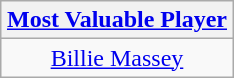<table class=wikitable style="text-align:center; margin:auto">
<tr>
<th><a href='#'>Most Valuable Player</a></th>
</tr>
<tr>
<td> <a href='#'>Billie Massey</a></td>
</tr>
</table>
